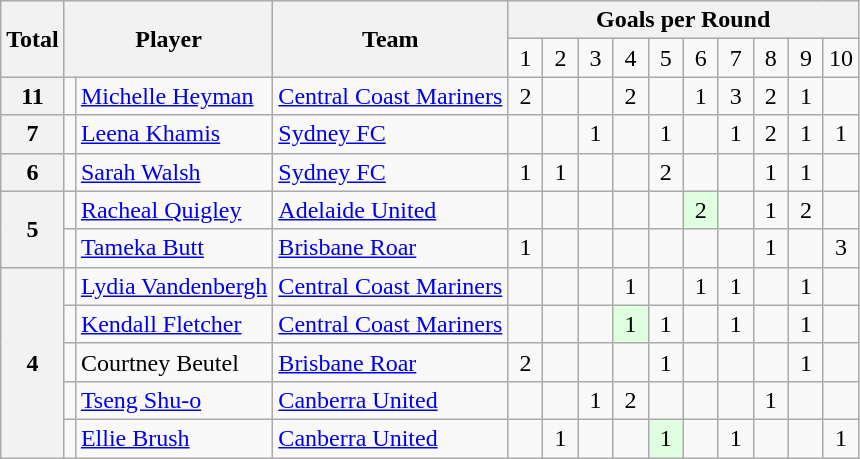<table class="wikitable" style="text-align:center">
<tr>
<th rowspan="2">Total</th>
<th rowspan="2" colspan="2">Player</th>
<th rowspan="2">Team</th>
<th colspan="27">Goals per Round</th>
</tr>
<tr>
<td> 1 </td>
<td> 2 </td>
<td> 3 </td>
<td> 4 </td>
<td> 5 </td>
<td> 6 </td>
<td> 7 </td>
<td> 8 </td>
<td> 9 </td>
<td>10</td>
</tr>
<tr>
<th>11</th>
<td></td>
<td style="text-align:left;"><a href='#'>Michelle Heyman</a></td>
<td style="text-align:left;"><a href='#'>Central Coast Mariners</a></td>
<td>2</td>
<td></td>
<td></td>
<td>2</td>
<td></td>
<td>1</td>
<td>3</td>
<td>2</td>
<td>1</td>
<td></td>
</tr>
<tr>
<th>7</th>
<td></td>
<td style="text-align:left;"><a href='#'>Leena Khamis</a></td>
<td style="text-align:left;"><a href='#'>Sydney FC</a></td>
<td></td>
<td></td>
<td>1</td>
<td></td>
<td>1</td>
<td></td>
<td>1</td>
<td>2</td>
<td>1</td>
<td>1</td>
</tr>
<tr>
<th>6</th>
<td></td>
<td style="text-align:left;"><a href='#'>Sarah Walsh</a></td>
<td style="text-align:left;"><a href='#'>Sydney FC</a></td>
<td>1</td>
<td>1</td>
<td></td>
<td></td>
<td>2</td>
<td></td>
<td></td>
<td>1</td>
<td>1</td>
<td></td>
</tr>
<tr>
<th rowspan=2>5</th>
<td></td>
<td style="text-align:left;"><a href='#'>Racheal Quigley</a></td>
<td style="text-align:left;"><a href='#'>Adelaide United</a></td>
<td></td>
<td></td>
<td></td>
<td></td>
<td></td>
<td style="background:#e0ffe0;">2</td>
<td></td>
<td>1</td>
<td>2</td>
<td></td>
</tr>
<tr>
<td></td>
<td style="text-align:left;"><a href='#'>Tameka Butt</a></td>
<td style="text-align:left;"><a href='#'>Brisbane Roar</a></td>
<td>1</td>
<td></td>
<td></td>
<td></td>
<td></td>
<td></td>
<td></td>
<td>1</td>
<td></td>
<td>3</td>
</tr>
<tr>
<th rowspan=5>4</th>
<td></td>
<td style="text-align:left;"><a href='#'>Lydia Vandenbergh</a></td>
<td style="text-align:left;"><a href='#'>Central Coast Mariners</a></td>
<td></td>
<td></td>
<td></td>
<td>1</td>
<td></td>
<td>1</td>
<td>1</td>
<td></td>
<td>1</td>
<td></td>
</tr>
<tr>
<td></td>
<td style="text-align:left;"><a href='#'>Kendall Fletcher</a></td>
<td style="text-align:left;"><a href='#'>Central Coast Mariners</a></td>
<td></td>
<td></td>
<td></td>
<td style="background:#e0ffe0;">1</td>
<td>1</td>
<td></td>
<td>1</td>
<td></td>
<td>1</td>
<td></td>
</tr>
<tr>
<td></td>
<td style="text-align:left;">Courtney Beutel</td>
<td style="text-align:left;"><a href='#'>Brisbane Roar</a></td>
<td>2</td>
<td></td>
<td></td>
<td></td>
<td>1</td>
<td></td>
<td></td>
<td></td>
<td>1</td>
<td></td>
</tr>
<tr>
<td></td>
<td style="text-align:left;"><a href='#'>Tseng Shu-o</a></td>
<td style="text-align:left;"><a href='#'>Canberra United</a></td>
<td></td>
<td></td>
<td>1</td>
<td>2</td>
<td></td>
<td></td>
<td></td>
<td>1</td>
<td></td>
<td></td>
</tr>
<tr>
<td></td>
<td style="text-align:left;"><a href='#'>Ellie Brush</a></td>
<td style="text-align:left;"><a href='#'>Canberra United</a></td>
<td></td>
<td>1</td>
<td></td>
<td></td>
<td style="background:#e0ffe0;">1</td>
<td></td>
<td>1</td>
<td></td>
<td></td>
<td>1</td>
</tr>
</table>
